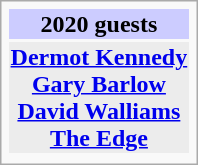<table class="infobox" style="text-align:center;">
<tr>
<th style="background:#ccf;">2020 guests</th>
</tr>
<tr>
<th style="background:#ececec;"><a href='#'>Dermot Kennedy</a> <br> <a href='#'>Gary Barlow</a> <br> <a href='#'>David Walliams</a> <br> <a href='#'>The Edge</a></th>
</tr>
<tr>
</tr>
</table>
